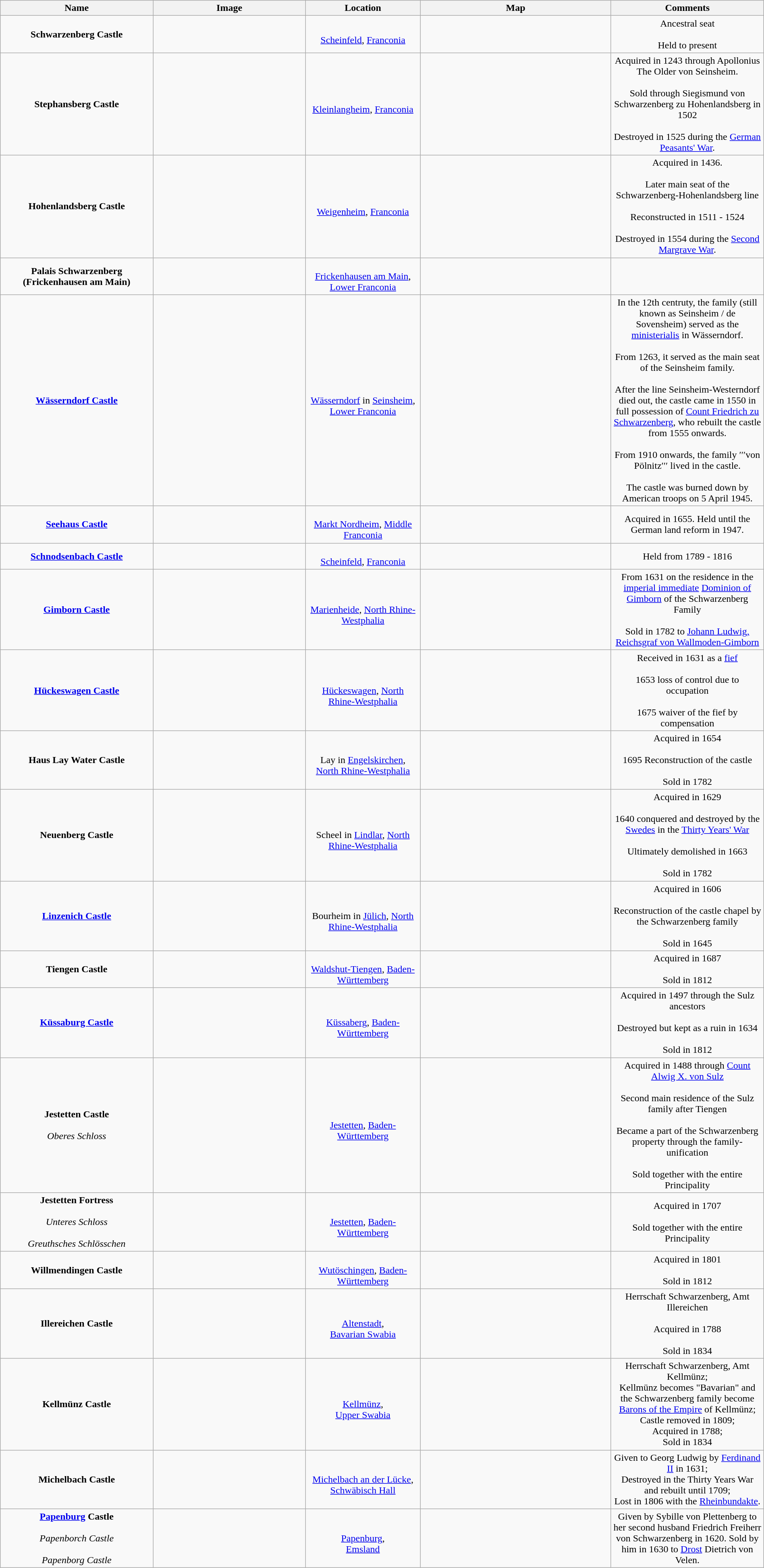<table class="wikitable" style="text-align:center; width:100%">
<tr>
<th width=20%>Name</th>
<th width=20%>Image</th>
<th width=15%>Location</th>
<th width=25%>Map</th>
<th width=20%>Comments</th>
</tr>
<tr>
<td><strong>Schwarzenberg Castle</strong></td>
<td></td>
<td><br><a href='#'>Scheinfeld</a>, <a href='#'>Franconia</a></td>
<td></td>
<td>Ancestral seat<br><br>Held to present</td>
</tr>
<tr>
<td><strong>Stephansberg Castle</strong></td>
<td></td>
<td><br><a href='#'>Kleinlangheim</a>, <a href='#'>Franconia</a></td>
<td></td>
<td>Acquired in 1243 through Apollonius The Older von Seinsheim.<br><br>Sold through Siegismund von Schwarzenberg zu Hohenlandsberg in 1502<br><br>Destroyed in 1525 during the <a href='#'>German Peasants' War</a>.</td>
</tr>
<tr>
<td><strong>Hohenlandsberg Castle</strong></td>
<td></td>
<td><br><a href='#'>Weigenheim</a>, <a href='#'>Franconia</a></td>
<td></td>
<td>Acquired in 1436.<br><br>Later main seat of the Schwarzenberg-Hohenlandsberg line<br><br>Reconstructed in 1511 - 1524<br><br>Destroyed in 1554 during the <a href='#'>Second Margrave War</a>.</td>
</tr>
<tr>
<td><strong>Palais Schwarzenberg (Frickenhausen am Main)</strong></td>
<td></td>
<td><br><a href='#'>Frickenhausen am Main</a>, <a href='#'>Lower Franconia</a></td>
<td></td>
<td></td>
</tr>
<tr>
<td><strong><a href='#'>Wässerndorf Castle</a></strong></td>
<td></td>
<td><br><a href='#'>Wässerndorf</a> in <a href='#'>Seinsheim</a>, <a href='#'>Lower Franconia</a></td>
<td></td>
<td>In the 12th centruty, the family (still known as Seinsheim / de Sovensheim) served as the <a href='#'>ministerialis</a> in Wässerndorf.<br><br>From 1263, it served as the main seat of the Seinsheim family.<br><br>After the line Seinsheim-Westerndorf died out, the castle came in 1550 in full possession of <a href='#'>Count Friedrich zu Schwarzenberg</a>, who rebuilt the castle from 1555 onwards.<br><br>From 1910 onwards, the family ′′′von Pölnitz′′′ lived in the castle.<br><br>The castle was burned down by American troops on 5 April 1945.</td>
</tr>
<tr>
<td><strong><a href='#'>Seehaus Castle</a></strong></td>
<td></td>
<td><br><a href='#'>Markt Nordheim</a>, <a href='#'>Middle Franconia</a></td>
<td></td>
<td>Acquired in 1655. Held until the German land reform in 1947.</td>
</tr>
<tr>
<td><strong><a href='#'>Schnodsenbach Castle</a></strong></td>
<td></td>
<td><br><a href='#'>Scheinfeld</a>, <a href='#'>Franconia</a></td>
<td></td>
<td>Held from 1789 - 1816</td>
</tr>
<tr>
<td><strong><a href='#'>Gimborn Castle</a></strong></td>
<td></td>
<td><br><a href='#'>Marienheide</a>, <a href='#'>North Rhine-Westphalia</a></td>
<td></td>
<td>From 1631 on the residence in the <a href='#'>imperial immediate</a> <a href='#'>Dominion of Gimborn</a> of the Schwarzenberg Family<br><br>Sold in 1782 to <a href='#'>Johann Ludwig, Reichsgraf von Wallmoden-Gimborn</a></td>
</tr>
<tr>
<td><strong><a href='#'>Hückeswagen Castle</a></strong></td>
<td></td>
<td><br><a href='#'>Hückeswagen</a>, <a href='#'>North Rhine-Westphalia</a></td>
<td></td>
<td>Received in 1631 as a <a href='#'>fief</a><br><br>1653 loss of control due to occupation<br><br>1675 waiver of the fief by compensation</td>
</tr>
<tr>
<td><strong>Haus Lay Water Castle</strong></td>
<td></td>
<td><br>Lay in <a href='#'>Engelskirchen</a>, <a href='#'>North Rhine-Westphalia</a></td>
<td></td>
<td>Acquired in 1654<br><br>1695 Reconstruction of the castle<br><br>Sold in 1782</td>
</tr>
<tr>
<td><strong>Neuenberg Castle</strong></td>
<td></td>
<td><br>Scheel in <a href='#'>Lindlar</a>, <a href='#'>North Rhine-Westphalia</a></td>
<td></td>
<td>Acquired in 1629<br><br>1640 conquered and destroyed by the <a href='#'>Swedes</a> in the <a href='#'>Thirty Years' War</a><br><br>Ultimately demolished in 1663<br><br>Sold in 1782</td>
</tr>
<tr>
<td><strong><a href='#'>Linzenich Castle</a></strong></td>
<td></td>
<td><br>Bourheim in <a href='#'>Jülich</a>, <a href='#'>North Rhine-Westphalia</a></td>
<td></td>
<td>Acquired in 1606<br><br>Reconstruction of the castle chapel by the Schwarzenberg family<br><br>Sold in 1645</td>
</tr>
<tr>
<td><strong>Tiengen Castle</strong></td>
<td></td>
<td><br><a href='#'>Waldshut-Tiengen</a>, <a href='#'>Baden-Württemberg</a></td>
<td></td>
<td>Acquired in 1687<br><br>Sold in 1812</td>
</tr>
<tr>
<td><strong><a href='#'>Küssaburg Castle</a></strong></td>
<td></td>
<td><br><a href='#'>Küssaberg</a>, <a href='#'>Baden-Württemberg</a></td>
<td></td>
<td>Acquired in 1497 through the Sulz ancestors<br><br>Destroyed but kept as a ruin in 1634<br><br>Sold in 1812</td>
</tr>
<tr>
<td><strong>Jestetten Castle</strong><br><br><em>Oberes Schloss</em></td>
<td></td>
<td><br><a href='#'>Jestetten</a>, <a href='#'>Baden-Württemberg</a></td>
<td></td>
<td>Acquired in 1488 through <a href='#'>Count Alwig X. von Sulz</a><br><br>Second main residence of the Sulz family after Tiengen<br><br>Became a part of the Schwarzenberg property through the family-unification<br><br>Sold together with the entire Principality</td>
</tr>
<tr>
<td><strong>Jestetten Fortress</strong><br><br><em>Unteres Schloss</em><br><br><em>Greuthsches Schlösschen</em></td>
<td></td>
<td><br><a href='#'>Jestetten</a>, <a href='#'>Baden-Württemberg</a></td>
<td></td>
<td>Acquired in 1707<br><br>Sold together with the entire Principality</td>
</tr>
<tr>
<td><strong>Willmendingen Castle</strong></td>
<td></td>
<td><br><a href='#'>Wutöschingen</a>, <a href='#'>Baden-Württemberg</a></td>
<td></td>
<td>Acquired in 1801<br><br>Sold in 1812</td>
</tr>
<tr>
<td><strong>Illereichen Castle</strong></td>
<td></td>
<td><br><a href='#'>Altenstadt</a>,<br><a href='#'>Bavarian Swabia</a></td>
<td></td>
<td>Herrschaft Schwarzenberg, Amt Illereichen<br><br>Acquired in 1788<br><br>Sold in 1834</td>
</tr>
<tr>
<td><strong>Kellmünz Castle</strong></td>
<td></td>
<td><br><a href='#'>Kellmünz</a>,<br><a href='#'>Upper Swabia</a></td>
<td></td>
<td>Herrschaft Schwarzenberg, Amt Kellmünz;<br>Kellmünz becomes "Bavarian" and the Schwarzenberg family become <a href='#'> Barons of the Empire</a> of Kellmünz;<br>Castle removed in 1809;<br>Acquired in 1788;<br>Sold in 1834</td>
</tr>
<tr>
<td><strong>Michelbach Castle</strong></td>
<td></td>
<td><br><a href='#'>Michelbach an der Lücke</a>,<br><a href='#'>Schwäbisch Hall</a></td>
<td></td>
<td>Given to Georg Ludwig by <a href='#'>Ferdinand II</a> in 1631;<br>Destroyed in the Thirty Years War and rebuilt until 1709;<br>Lost in 1806 with the <a href='#'>Rheinbundakte</a>.</td>
</tr>
<tr>
<td><strong><a href='#'>Papenburg</a> Castle</strong><br><br><em>Papenborch Castle</em><br><br><em>Papenborg Castle</em></td>
<td></td>
<td><br><a href='#'>Papenburg</a>,<br><a href='#'>Emsland</a></td>
<td></td>
<td>Given by Sybille von Plettenberg to her second husband Friedrich Freiherr von Schwarzenberg in 1620. Sold by him in 1630 to <a href='#'>Drost</a> Dietrich von Velen.</td>
</tr>
</table>
